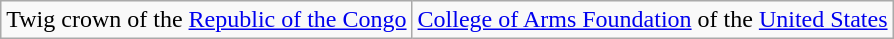<table class="wikitable">
<tr>
<td> Twig crown of the <a href='#'>Republic of the Congo</a></td>
<td> <a href='#'>College of Arms Foundation</a> of the <a href='#'>United States</a></td>
</tr>
</table>
